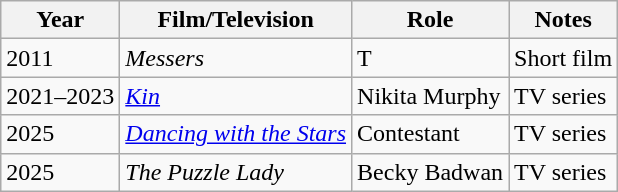<table class="wikitable sortable">
<tr>
<th>Year</th>
<th>Film/Television</th>
<th>Role</th>
<th>Notes</th>
</tr>
<tr>
<td>2011</td>
<td><em>Messers</em></td>
<td>T</td>
<td>Short film</td>
</tr>
<tr>
<td>2021–2023</td>
<td><em><a href='#'>Kin</a></em></td>
<td>Nikita Murphy</td>
<td>TV series</td>
</tr>
<tr>
<td>2025</td>
<td><a href='#'><em>Dancing with the Stars</em></a></td>
<td>Contestant</td>
<td>TV series</td>
</tr>
<tr>
<td>2025</td>
<td><em>The Puzzle Lady</em></td>
<td>Becky Badwan</td>
<td>TV series</td>
</tr>
</table>
